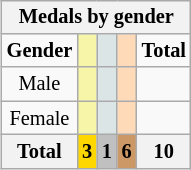<table class="wikitable" border="1" style="font-size:85%; float:right">
<tr style="background:#efefef;">
<th colspan=5><strong>Medals by gender</strong></th>
</tr>
<tr align=center>
<td><strong>Gender</strong></td>
<td bgcolor=#F7F6A8></td>
<td bgcolor=#DCE5E5></td>
<td bgcolor=#FFDAB9></td>
<td><strong>Total</strong></td>
</tr>
<tr align=center>
<td>Male</td>
<td style="background:#F7F6A8;"></td>
<td style="background:#DCE5E5;"></td>
<td style="background:#FFDAB9;"></td>
<td></td>
</tr>
<tr align=center>
<td>Female</td>
<td style="background:#F7F6A8;"></td>
<td style="background:#DCE5E5;"></td>
<td style="background:#FFDAB9;"></td>
<td></td>
</tr>
<tr align=center>
<th><strong>Total</strong></th>
<th style="background:gold;"><strong>3</strong></th>
<th style="background:silver;"><strong>1</strong></th>
<th style="background:#c96;"><strong>6</strong></th>
<th><strong>10</strong></th>
</tr>
</table>
